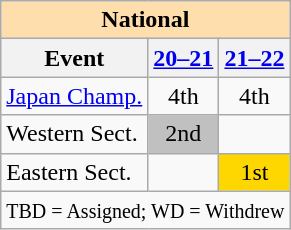<table class="wikitable" style="text-align:center">
<tr>
<th colspan="3" style="background-color: #ffdead; " align="center">National</th>
</tr>
<tr>
<th>Event</th>
<th><a href='#'>20–21</a></th>
<th><a href='#'>21–22</a></th>
</tr>
<tr>
<td align="left"><a href='#'>Japan Champ.</a></td>
<td>4th</td>
<td>4th</td>
</tr>
<tr>
<td align="left">Western Sect.</td>
<td bgcolor=silver>2nd</td>
<td></td>
</tr>
<tr>
<td align="left">Eastern Sect.</td>
<td></td>
<td bgcolor=gold>1st</td>
</tr>
<tr>
<td colspan=3 align=center><small> TBD = Assigned; WD = Withdrew </small></td>
</tr>
</table>
